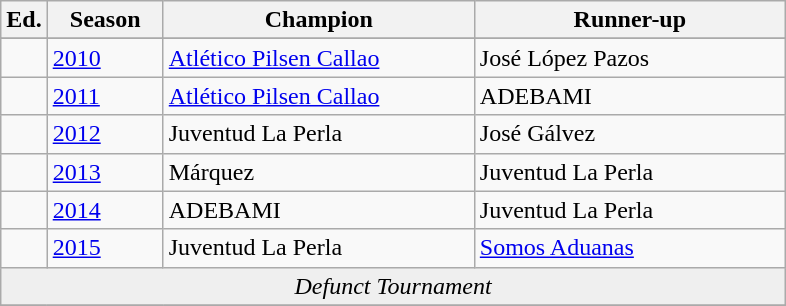<table class="wikitable">
<tr>
<th width=px>Ed.</th>
<th width="70">Season</th>
<th width="200">Champion</th>
<th width="200">Runner-up</th>
</tr>
<tr>
</tr>
<tr>
<td></td>
<td><a href='#'>2010</a></td>
<td><a href='#'>Atlético Pilsen Callao</a></td>
<td>José López Pazos</td>
</tr>
<tr>
<td></td>
<td><a href='#'>2011</a></td>
<td><a href='#'>Atlético Pilsen Callao</a></td>
<td>ADEBAMI</td>
</tr>
<tr>
<td></td>
<td><a href='#'>2012</a></td>
<td>Juventud La Perla</td>
<td>José Gálvez</td>
</tr>
<tr>
<td></td>
<td><a href='#'>2013</a></td>
<td>Márquez</td>
<td>Juventud La Perla</td>
</tr>
<tr>
<td></td>
<td><a href='#'>2014</a></td>
<td>ADEBAMI</td>
<td>Juventud La Perla</td>
</tr>
<tr>
<td></td>
<td><a href='#'>2015</a></td>
<td>Juventud La Perla</td>
<td><a href='#'>Somos Aduanas</a></td>
</tr>
<tr bgcolor=#efefef>
<td colspan="4" style="text-align:center;"><em>Defunct Tournament</em></td>
</tr>
<tr>
</tr>
</table>
